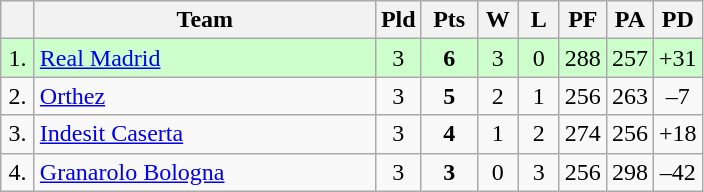<table class=wikitable style="text-align:center">
<tr>
<th width=15></th>
<th width=220>Team</th>
<th width=20>Pld</th>
<th width=30>Pts</th>
<th width=20>W</th>
<th width=20>L</th>
<th width=20>PF</th>
<th width=20>PA</th>
<th width=25>PD</th>
</tr>
<tr style="background: #ccffcc;">
<td>1.</td>
<td align=left> <a href='#'>Real Madrid</a></td>
<td>3</td>
<td><strong>6</strong></td>
<td>3</td>
<td>0</td>
<td>288</td>
<td>257</td>
<td>+31</td>
</tr>
<tr>
<td>2.</td>
<td align=left> <a href='#'>Orthez</a></td>
<td>3</td>
<td><strong>5</strong></td>
<td>2</td>
<td>1</td>
<td>256</td>
<td>263</td>
<td>–7</td>
</tr>
<tr>
<td>3.</td>
<td align=left> <a href='#'>Indesit Caserta</a></td>
<td>3</td>
<td><strong>4</strong></td>
<td>1</td>
<td>2</td>
<td>274</td>
<td>256</td>
<td>+18</td>
</tr>
<tr>
<td>4.</td>
<td align=left> <a href='#'>Granarolo Bologna</a></td>
<td>3</td>
<td><strong>3</strong></td>
<td>0</td>
<td>3</td>
<td>256</td>
<td>298</td>
<td>–42</td>
</tr>
</table>
